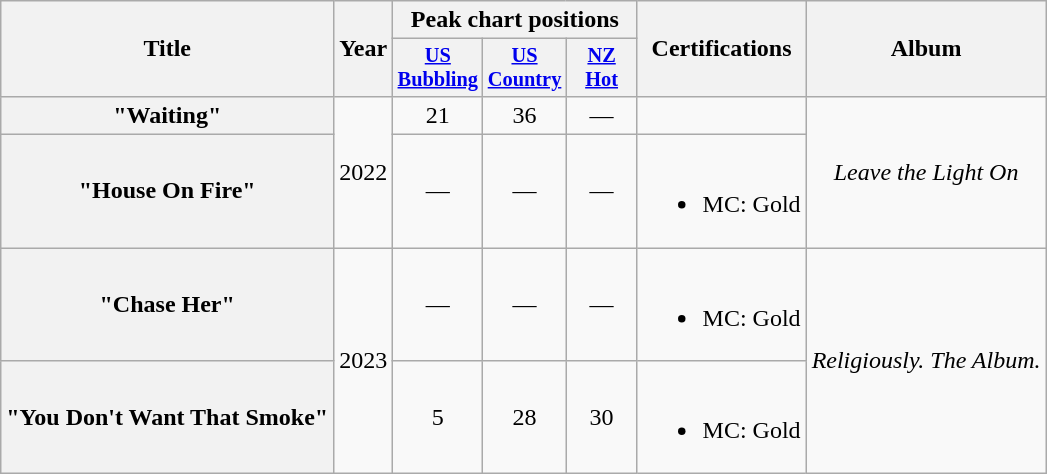<table class="wikitable plainrowheaders" style="text-align:center;">
<tr>
<th scope="col" rowspan="2">Title</th>
<th scope="col" rowspan="2">Year</th>
<th scope="col" colspan="3">Peak chart positions</th>
<th scope="col" rowspan="2">Certifications</th>
<th scope="col" rowspan="2">Album</th>
</tr>
<tr>
<th scope="col" style="width:3em;font-size:85%;"><a href='#'>US<br>Bubbling</a><br></th>
<th scope="col" style="width:3em;font-size:85%;"><a href='#'>US<br>Country</a><br></th>
<th scope="col" style="width:3em;font-size:85%;"><a href='#'>NZ<br>Hot</a><br></th>
</tr>
<tr>
<th scope="row">"Waiting"</th>
<td rowspan="2">2022</td>
<td>21</td>
<td>36</td>
<td>—</td>
<td></td>
<td rowspan="2"><em>Leave the Light On</em></td>
</tr>
<tr>
<th scope="row">"House On Fire"</th>
<td>—</td>
<td>—</td>
<td>—</td>
<td><br><ul><li>MC: Gold</li></ul></td>
</tr>
<tr>
<th scope="row">"Chase Her"</th>
<td rowspan="2">2023</td>
<td>—</td>
<td>—</td>
<td>—</td>
<td><br><ul><li>MC: Gold</li></ul></td>
<td rowspan="2"><em>Religiously. The Album.</em></td>
</tr>
<tr>
<th scope="row">"You Don't Want That Smoke"</th>
<td>5</td>
<td>28</td>
<td>30</td>
<td><br><ul><li>MC: Gold</li></ul></td>
</tr>
</table>
